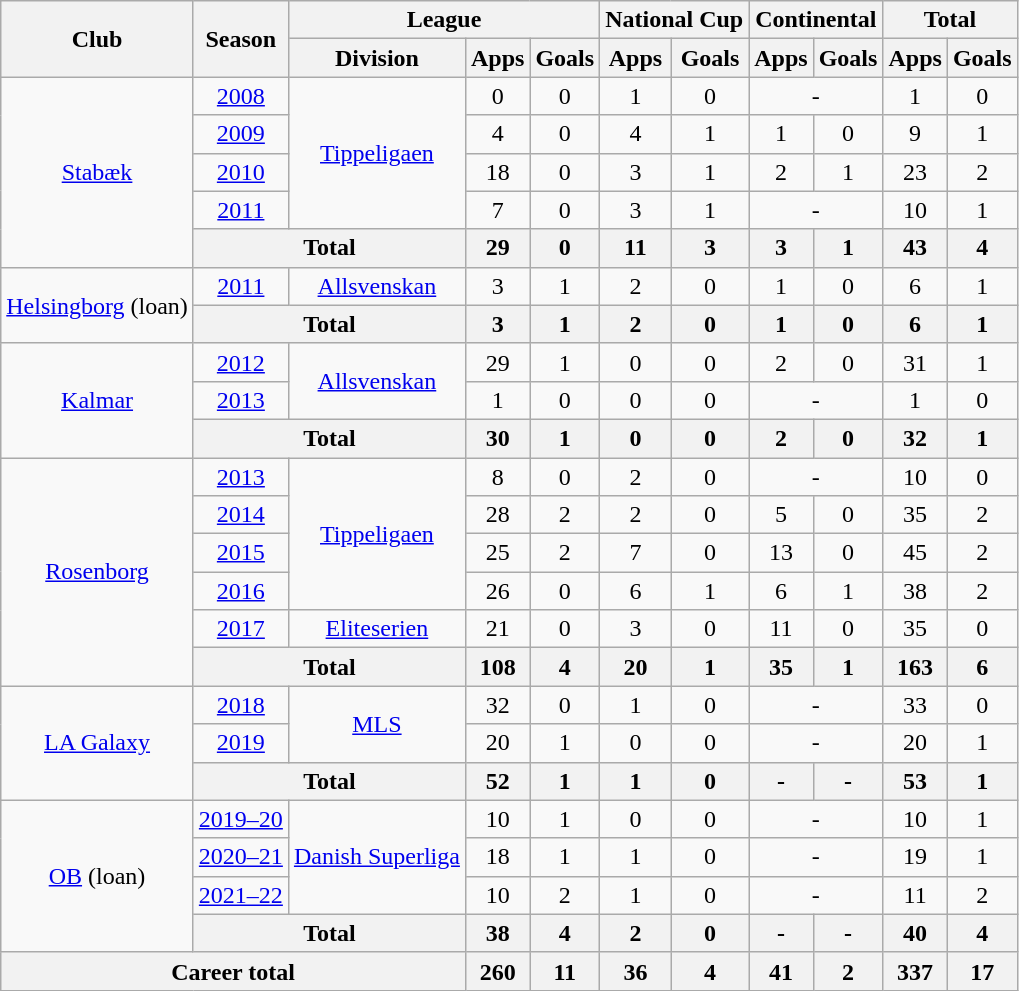<table class="wikitable" style="text-align: center;">
<tr>
<th rowspan="2">Club</th>
<th rowspan="2">Season</th>
<th colspan="3">League</th>
<th colspan="2">National Cup</th>
<th colspan="2">Continental</th>
<th colspan="2">Total</th>
</tr>
<tr>
<th>Division</th>
<th>Apps</th>
<th>Goals</th>
<th>Apps</th>
<th>Goals</th>
<th>Apps</th>
<th>Goals</th>
<th>Apps</th>
<th>Goals</th>
</tr>
<tr>
<td rowspan="5"><a href='#'>Stabæk</a></td>
<td><a href='#'>2008</a></td>
<td rowspan="4"><a href='#'>Tippeligaen</a></td>
<td>0</td>
<td>0</td>
<td>1</td>
<td>0</td>
<td colspan="2">-</td>
<td>1</td>
<td>0</td>
</tr>
<tr>
<td><a href='#'>2009</a></td>
<td>4</td>
<td>0</td>
<td>4</td>
<td>1</td>
<td>1</td>
<td>0</td>
<td>9</td>
<td>1</td>
</tr>
<tr>
<td><a href='#'>2010</a></td>
<td>18</td>
<td>0</td>
<td>3</td>
<td>1</td>
<td>2</td>
<td>1</td>
<td>23</td>
<td>2</td>
</tr>
<tr>
<td><a href='#'>2011</a></td>
<td>7</td>
<td>0</td>
<td>3</td>
<td>1</td>
<td colspan="2">-</td>
<td>10</td>
<td>1</td>
</tr>
<tr>
<th colspan="2">Total</th>
<th>29</th>
<th>0</th>
<th>11</th>
<th>3</th>
<th>3</th>
<th>1</th>
<th>43</th>
<th>4</th>
</tr>
<tr>
<td rowspan="2"><a href='#'>Helsingborg</a> (loan)</td>
<td><a href='#'>2011</a></td>
<td rowspan="1"><a href='#'>Allsvenskan</a></td>
<td>3</td>
<td>1</td>
<td>2</td>
<td>0</td>
<td>1</td>
<td>0</td>
<td>6</td>
<td>1</td>
</tr>
<tr>
<th colspan="2">Total</th>
<th>3</th>
<th>1</th>
<th>2</th>
<th>0</th>
<th>1</th>
<th>0</th>
<th>6</th>
<th>1</th>
</tr>
<tr>
<td rowspan="3"><a href='#'>Kalmar</a></td>
<td><a href='#'>2012</a></td>
<td rowspan="2"><a href='#'>Allsvenskan</a></td>
<td>29</td>
<td>1</td>
<td>0</td>
<td>0</td>
<td>2</td>
<td>0</td>
<td>31</td>
<td>1</td>
</tr>
<tr>
<td><a href='#'>2013</a></td>
<td>1</td>
<td>0</td>
<td>0</td>
<td>0</td>
<td colspan="2">-</td>
<td>1</td>
<td>0</td>
</tr>
<tr>
<th colspan="2">Total</th>
<th>30</th>
<th>1</th>
<th>0</th>
<th>0</th>
<th>2</th>
<th>0</th>
<th>32</th>
<th>1</th>
</tr>
<tr>
<td rowspan="6"><a href='#'>Rosenborg</a></td>
<td><a href='#'>2013</a></td>
<td rowspan="4"><a href='#'>Tippeligaen</a></td>
<td>8</td>
<td>0</td>
<td>2</td>
<td>0</td>
<td colspan="2">-</td>
<td>10</td>
<td>0</td>
</tr>
<tr>
<td><a href='#'>2014</a></td>
<td>28</td>
<td>2</td>
<td>2</td>
<td>0</td>
<td>5</td>
<td>0</td>
<td>35</td>
<td>2</td>
</tr>
<tr>
<td><a href='#'>2015</a></td>
<td>25</td>
<td>2</td>
<td>7</td>
<td>0</td>
<td>13</td>
<td>0</td>
<td>45</td>
<td>2</td>
</tr>
<tr>
<td><a href='#'>2016</a></td>
<td>26</td>
<td>0</td>
<td>6</td>
<td>1</td>
<td>6</td>
<td>1</td>
<td>38</td>
<td>2</td>
</tr>
<tr>
<td><a href='#'>2017</a></td>
<td rowspan="1"><a href='#'>Eliteserien</a></td>
<td>21</td>
<td>0</td>
<td>3</td>
<td>0</td>
<td>11</td>
<td>0</td>
<td>35</td>
<td>0</td>
</tr>
<tr>
<th colspan="2">Total</th>
<th>108</th>
<th>4</th>
<th>20</th>
<th>1</th>
<th>35</th>
<th>1</th>
<th>163</th>
<th>6</th>
</tr>
<tr>
<td rowspan="3"><a href='#'>LA Galaxy</a></td>
<td><a href='#'>2018</a></td>
<td rowspan="2"><a href='#'>MLS</a></td>
<td>32</td>
<td>0</td>
<td>1</td>
<td>0</td>
<td colspan="2">-</td>
<td>33</td>
<td>0</td>
</tr>
<tr>
<td><a href='#'>2019</a></td>
<td>20</td>
<td>1</td>
<td>0</td>
<td>0</td>
<td colspan="2">-</td>
<td>20</td>
<td>1</td>
</tr>
<tr>
<th colspan="2">Total</th>
<th>52</th>
<th>1</th>
<th>1</th>
<th>0</th>
<th>-</th>
<th>-</th>
<th>53</th>
<th>1</th>
</tr>
<tr>
<td rowspan="4"><a href='#'>OB</a> (loan)</td>
<td><a href='#'>2019–20</a></td>
<td rowspan="3"><a href='#'>Danish Superliga</a></td>
<td>10</td>
<td>1</td>
<td>0</td>
<td>0</td>
<td colspan="2">-</td>
<td>10</td>
<td>1</td>
</tr>
<tr>
<td><a href='#'>2020–21</a></td>
<td>18</td>
<td>1</td>
<td>1</td>
<td>0</td>
<td colspan="2">-</td>
<td>19</td>
<td>1</td>
</tr>
<tr>
<td><a href='#'>2021–22</a></td>
<td>10</td>
<td>2</td>
<td>1</td>
<td>0</td>
<td colspan="2">-</td>
<td>11</td>
<td>2</td>
</tr>
<tr>
<th colspan="2">Total</th>
<th>38</th>
<th>4</th>
<th>2</th>
<th>0</th>
<th>-</th>
<th>-</th>
<th>40</th>
<th>4</th>
</tr>
<tr>
<th colspan="3">Career total</th>
<th>260</th>
<th>11</th>
<th>36</th>
<th>4</th>
<th>41</th>
<th>2</th>
<th>337</th>
<th>17</th>
</tr>
</table>
